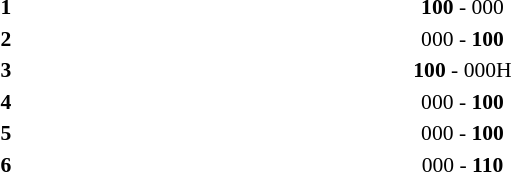<table style="font-size:90%">
<tr>
<th width=50></th>
<th width=200></th>
<th width=100></th>
<th width=200></th>
</tr>
<tr>
<td><strong>1</strong></td>
<td align=right><strong></strong></td>
<td align=center><strong>100</strong> - 000</td>
<td></td>
</tr>
<tr>
<td><strong>2</strong></td>
<td align=right></td>
<td align=center>000 - <strong>100</strong></td>
<td><strong></strong></td>
</tr>
<tr>
<td><strong>3</strong></td>
<td align=right><strong></strong></td>
<td align=center><strong>100</strong> - 000H</td>
<td></td>
</tr>
<tr>
<td><strong>4</strong></td>
<td align=right></td>
<td align=center>000 - <strong>100</strong></td>
<td><strong></strong></td>
</tr>
<tr>
<td><strong>5</strong></td>
<td align=right></td>
<td align=center>000 - <strong>100</strong></td>
<td><strong></strong></td>
</tr>
<tr>
<td><strong>6</strong></td>
<td align=right></td>
<td align=center>000 - <strong>110</strong></td>
<td><strong></strong></td>
</tr>
<tr>
</tr>
</table>
